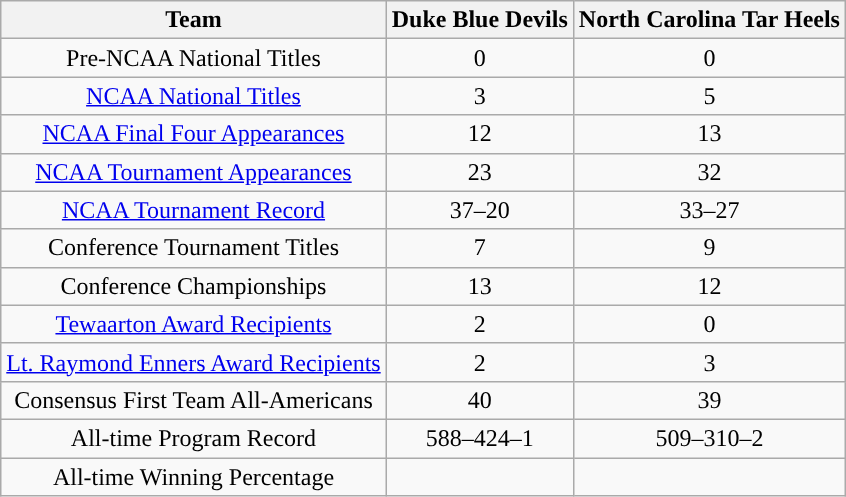<table class="wikitable" style="text-align:center;">
<tr>
<th>Team</th>
<th>Duke Blue Devils</th>
<th>North Carolina Tar Heels</th>
</tr>
<tr>
<td>Pre-NCAA National Titles</td>
<td style=>0</td>
<td>0</td>
</tr>
<tr>
<td><a href='#'>NCAA National Titles</a></td>
<td style=>3</td>
<td>5</td>
</tr>
<tr>
<td><a href='#'>NCAA Final Four Appearances</a></td>
<td>12</td>
<td>13</td>
</tr>
<tr>
<td><a href='#'>NCAA Tournament Appearances</a></td>
<td>23</td>
<td>32</td>
</tr>
<tr>
<td><a href='#'>NCAA Tournament Record</a></td>
<td>37–20</td>
<td>33–27</td>
</tr>
<tr>
<td>Conference Tournament Titles</td>
<td>7</td>
<td>9</td>
</tr>
<tr>
<td>Conference Championships</td>
<td>13</td>
<td>12</td>
</tr>
<tr>
<td><a href='#'>Tewaarton Award Recipients</a></td>
<td>2</td>
<td>0</td>
</tr>
<tr>
<td><a href='#'>Lt. Raymond Enners Award Recipients</a></td>
<td>2</td>
<td>3</td>
</tr>
<tr>
<td>Consensus First Team All-Americans</td>
<td>40</td>
<td>39</td>
</tr>
<tr>
<td>All-time Program Record</td>
<td>588–424–1</td>
<td>509–310–2</td>
</tr>
<tr>
<td>All-time Winning Percentage</td>
<td></td>
<td></td>
</tr>
</table>
